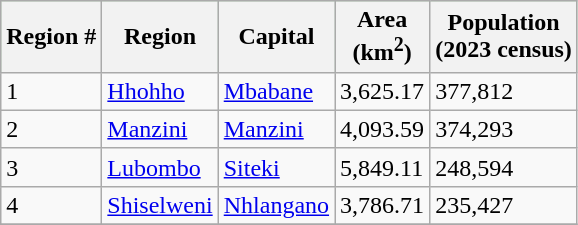<table class="wikitable sortable">
<tr bgcolor=#ACE1AF>
<th>Region #</th>
<th>Region</th>
<th>Capital</th>
<th>Area <br> (km<sup>2</sup>) </th>
<th>Population <br> (2023 census)</th>
</tr>
<tr>
<td>1</td>
<td><a href='#'>Hhohho</a></td>
<td><a href='#'>Mbabane</a></td>
<td>3,625.17</td>
<td>377,812</td>
</tr>
<tr>
<td>2</td>
<td><a href='#'>Manzini</a></td>
<td><a href='#'>Manzini</a></td>
<td>4,093.59</td>
<td>374,293</td>
</tr>
<tr>
<td>3</td>
<td><a href='#'>Lubombo</a></td>
<td><a href='#'>Siteki</a></td>
<td>5,849.11</td>
<td>248,594</td>
</tr>
<tr>
<td>4</td>
<td><a href='#'>Shiselweni</a></td>
<td><a href='#'>Nhlangano</a></td>
<td>3,786.71</td>
<td>235,427</td>
</tr>
<tr>
</tr>
</table>
